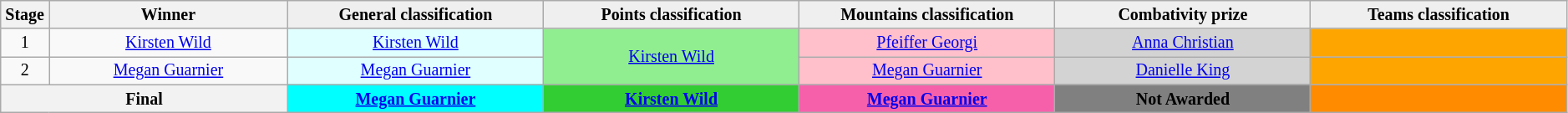<table class=wikitable style="text-align: center; font-size:smaller;">
<tr>
<th style="width:1%;">Stage</th>
<th style="width:14%;">Winner</th>
<th style="background:#efefef; width:15%;">General classification<br></th>
<th style="background:#efefef; width:15%;">Points classification<br></th>
<th style="background:#efefef; width:15%;">Mountains classification<br></th>
<th style="background:#efefef; width:15%;">Combativity prize<br></th>
<th style="background:#efefef; width:15%;">Teams classification</th>
</tr>
<tr>
<td>1</td>
<td><a href='#'>Kirsten Wild</a></td>
<td style="background:lightcyan;"><a href='#'>Kirsten Wild</a></td>
<td style="background:lightgreen;" rowspan=2><a href='#'>Kirsten Wild</a></td>
<td style="background:pink;"><a href='#'>Pfeiffer Georgi</a></td>
<td style="background:lightgray;"><a href='#'>Anna Christian</a></td>
<td style="background:orange;"></td>
</tr>
<tr>
<td>2</td>
<td><a href='#'>Megan Guarnier</a></td>
<td style="background:lightcyan;"><a href='#'>Megan Guarnier</a></td>
<td style="background:pink;"><a href='#'>Megan Guarnier</a></td>
<td style="background:lightgray;"><a href='#'>Danielle King</a></td>
<td style="background:orange;"></td>
</tr>
<tr>
<th colspan=2>Final</th>
<th style="background:cyan;"><a href='#'>Megan Guarnier</a></th>
<th style="background:limegreen;"><a href='#'>Kirsten Wild</a></th>
<th style="background:#F660AB;"><a href='#'>Megan Guarnier</a></th>
<th style="background:gray;">Not Awarded</th>
<th style="background:#FF8C00;"></th>
</tr>
</table>
